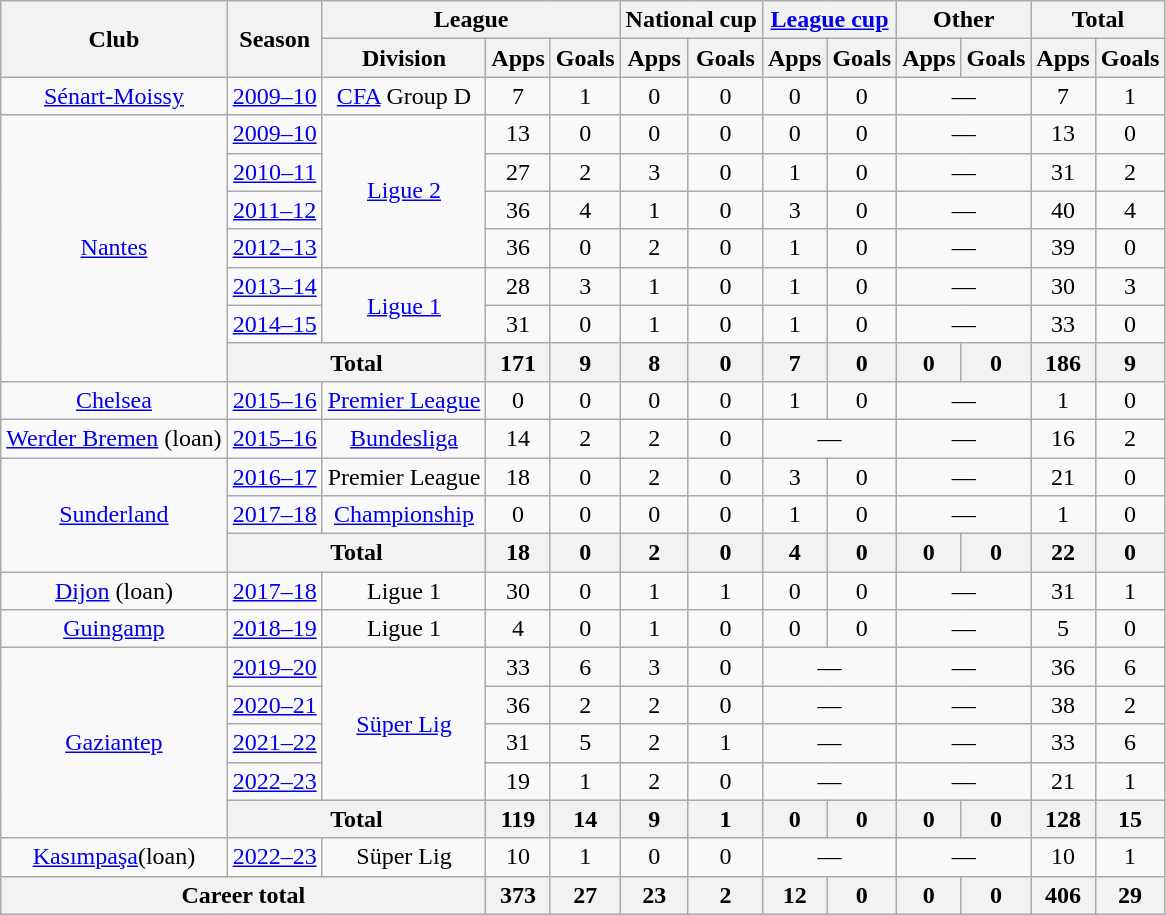<table class="wikitable" style="text-align: center">
<tr>
<th rowspan="2">Club</th>
<th rowspan="2">Season</th>
<th colspan="3">League</th>
<th colspan="2">National cup</th>
<th colspan="2"><a href='#'>League cup</a></th>
<th colspan="2">Other</th>
<th colspan="2">Total</th>
</tr>
<tr>
<th>Division</th>
<th>Apps</th>
<th>Goals</th>
<th>Apps</th>
<th>Goals</th>
<th>Apps</th>
<th>Goals</th>
<th>Apps</th>
<th>Goals</th>
<th>Apps</th>
<th>Goals</th>
</tr>
<tr>
<td><a href='#'>Sénart-Moissy</a></td>
<td><a href='#'>2009–10</a></td>
<td><a href='#'>CFA</a> Group D</td>
<td>7</td>
<td>1</td>
<td>0</td>
<td>0</td>
<td>0</td>
<td>0</td>
<td colspan="2">—</td>
<td>7</td>
<td>1</td>
</tr>
<tr>
<td rowspan="7"><a href='#'>Nantes</a></td>
<td><a href='#'>2009–10</a></td>
<td rowspan="4"><a href='#'>Ligue 2</a></td>
<td>13</td>
<td>0</td>
<td>0</td>
<td>0</td>
<td>0</td>
<td>0</td>
<td colspan="2">—</td>
<td>13</td>
<td>0</td>
</tr>
<tr>
<td><a href='#'>2010–11</a></td>
<td>27</td>
<td>2</td>
<td>3</td>
<td>0</td>
<td>1</td>
<td>0</td>
<td colspan="2">—</td>
<td>31</td>
<td>2</td>
</tr>
<tr>
<td><a href='#'>2011–12</a></td>
<td>36</td>
<td>4</td>
<td>1</td>
<td>0</td>
<td>3</td>
<td>0</td>
<td colspan="2">—</td>
<td>40</td>
<td>4</td>
</tr>
<tr>
<td><a href='#'>2012–13</a></td>
<td>36</td>
<td>0</td>
<td>2</td>
<td>0</td>
<td>1</td>
<td>0</td>
<td colspan="2">—</td>
<td>39</td>
<td>0</td>
</tr>
<tr>
<td><a href='#'>2013–14</a></td>
<td rowspan="2"><a href='#'>Ligue 1</a></td>
<td>28</td>
<td>3</td>
<td>1</td>
<td>0</td>
<td>1</td>
<td>0</td>
<td colspan="2">—</td>
<td>30</td>
<td>3</td>
</tr>
<tr>
<td><a href='#'>2014–15</a></td>
<td>31</td>
<td>0</td>
<td>1</td>
<td>0</td>
<td>1</td>
<td>0</td>
<td colspan="2">—</td>
<td>33</td>
<td>0</td>
</tr>
<tr>
<th colspan="2">Total</th>
<th>171</th>
<th>9</th>
<th>8</th>
<th>0</th>
<th>7</th>
<th>0</th>
<th>0</th>
<th>0</th>
<th>186</th>
<th>9</th>
</tr>
<tr>
<td><a href='#'>Chelsea</a></td>
<td><a href='#'>2015–16</a></td>
<td><a href='#'>Premier League</a></td>
<td>0</td>
<td>0</td>
<td>0</td>
<td>0</td>
<td>1</td>
<td>0</td>
<td colspan="2">—</td>
<td>1</td>
<td>0</td>
</tr>
<tr>
<td><a href='#'>Werder Bremen</a> (loan)</td>
<td><a href='#'>2015–16</a></td>
<td><a href='#'>Bundesliga</a></td>
<td>14</td>
<td>2</td>
<td>2</td>
<td>0</td>
<td colspan="2">—</td>
<td colspan="2">—</td>
<td>16</td>
<td>2</td>
</tr>
<tr>
<td rowspan="3"><a href='#'>Sunderland</a></td>
<td><a href='#'>2016–17</a></td>
<td>Premier League</td>
<td>18</td>
<td>0</td>
<td>2</td>
<td>0</td>
<td>3</td>
<td>0</td>
<td colspan="2">—</td>
<td>21</td>
<td>0</td>
</tr>
<tr>
<td><a href='#'>2017–18</a></td>
<td><a href='#'>Championship</a></td>
<td>0</td>
<td>0</td>
<td>0</td>
<td>0</td>
<td>1</td>
<td>0</td>
<td colspan="2">—</td>
<td>1</td>
<td>0</td>
</tr>
<tr>
<th colspan="2">Total</th>
<th>18</th>
<th>0</th>
<th>2</th>
<th>0</th>
<th>4</th>
<th>0</th>
<th>0</th>
<th>0</th>
<th>22</th>
<th>0</th>
</tr>
<tr>
<td><a href='#'>Dijon</a> (loan)</td>
<td><a href='#'>2017–18</a></td>
<td>Ligue 1</td>
<td>30</td>
<td>0</td>
<td>1</td>
<td>1</td>
<td>0</td>
<td>0</td>
<td colspan="2">—</td>
<td>31</td>
<td>1</td>
</tr>
<tr>
<td><a href='#'>Guingamp</a></td>
<td><a href='#'>2018–19</a></td>
<td>Ligue 1</td>
<td>4</td>
<td>0</td>
<td>1</td>
<td>0</td>
<td>0</td>
<td>0</td>
<td colspan="2">—</td>
<td>5</td>
<td>0</td>
</tr>
<tr>
<td rowspan="5"><a href='#'>Gaziantep</a></td>
<td><a href='#'>2019–20</a></td>
<td rowspan="4"><a href='#'>Süper Lig</a></td>
<td>33</td>
<td>6</td>
<td>3</td>
<td>0</td>
<td colspan="2">—</td>
<td colspan="2">—</td>
<td>36</td>
<td>6</td>
</tr>
<tr>
<td><a href='#'>2020–21</a></td>
<td>36</td>
<td>2</td>
<td>2</td>
<td>0</td>
<td colspan="2">—</td>
<td colspan="2">—</td>
<td>38</td>
<td>2</td>
</tr>
<tr>
<td><a href='#'>2021–22</a></td>
<td>31</td>
<td>5</td>
<td>2</td>
<td>1</td>
<td colspan="2">—</td>
<td colspan="2">—</td>
<td>33</td>
<td>6</td>
</tr>
<tr>
<td><a href='#'>2022–23</a></td>
<td>19</td>
<td>1</td>
<td>2</td>
<td>0</td>
<td colspan="2">—</td>
<td colspan="2">—</td>
<td>21</td>
<td>1</td>
</tr>
<tr>
<th colspan="2">Total</th>
<th>119</th>
<th>14</th>
<th>9</th>
<th>1</th>
<th>0</th>
<th>0</th>
<th>0</th>
<th>0</th>
<th>128</th>
<th>15</th>
</tr>
<tr>
<td><a href='#'>Kasımpaşa</a>(loan)</td>
<td><a href='#'>2022–23</a></td>
<td>Süper Lig</td>
<td>10</td>
<td>1</td>
<td>0</td>
<td>0</td>
<td colspan="2">—</td>
<td colspan="2">—</td>
<td>10</td>
<td>1</td>
</tr>
<tr>
<th colspan="3">Career total</th>
<th>373</th>
<th>27</th>
<th>23</th>
<th>2</th>
<th>12</th>
<th>0</th>
<th>0</th>
<th>0</th>
<th>406</th>
<th>29</th>
</tr>
</table>
